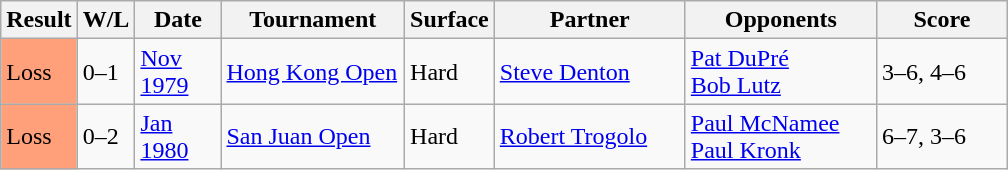<table class="sortable wikitable">
<tr>
<th>Result</th>
<th style="width:30px" class="unsortable">W/L</th>
<th style="width:50px">Date</th>
<th style="width:115px">Tournament</th>
<th style="width:50px">Surface</th>
<th style="width:120px">Partner</th>
<th style="width:120px">Opponents</th>
<th style="width:80px" class="unsortable">Score</th>
</tr>
<tr>
<td style="background:#ffa07a;">Loss</td>
<td>0–1</td>
<td><a href='#'>Nov 1979</a></td>
<td><a href='#'>Hong Kong Open</a></td>
<td>Hard</td>
<td> <a href='#'>Steve Denton</a></td>
<td> <a href='#'>Pat DuPré</a><br> <a href='#'>Bob Lutz</a></td>
<td>3–6, 4–6</td>
</tr>
<tr>
<td style="background:#ffa07a;">Loss</td>
<td>0–2</td>
<td><a href='#'>Jan 1980</a></td>
<td><a href='#'>San Juan Open</a></td>
<td>Hard</td>
<td> <a href='#'>Robert Trogolo</a></td>
<td> <a href='#'>Paul McNamee</a><br> <a href='#'>Paul Kronk</a></td>
<td>6–7, 3–6</td>
</tr>
</table>
